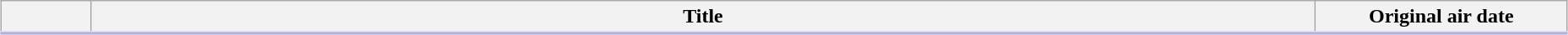<table class="wikitable" style="width:98%; margin:auto; background:#FFF;">
<tr style="border-bottom: 3px solid #CCF;">
<th style="width:4em;"></th>
<th>Title</th>
<th style="width:12em;">Original air date</th>
</tr>
<tr>
</tr>
</table>
